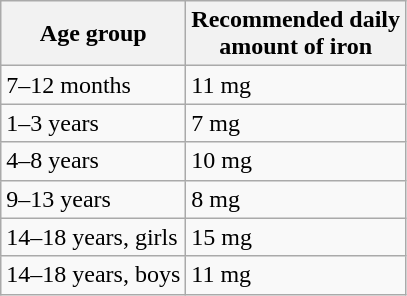<table class="wikitable">
<tr>
<th>Age group</th>
<th>Recommended daily<br>amount of iron</th>
</tr>
<tr>
<td>7–12 months</td>
<td>11 mg</td>
</tr>
<tr>
<td>1–3 years</td>
<td>7 mg</td>
</tr>
<tr>
<td>4–8 years</td>
<td>10 mg</td>
</tr>
<tr>
<td>9–13 years</td>
<td>8 mg</td>
</tr>
<tr>
<td>14–18 years, girls</td>
<td>15 mg</td>
</tr>
<tr>
<td>14–18 years, boys</td>
<td>11 mg</td>
</tr>
</table>
